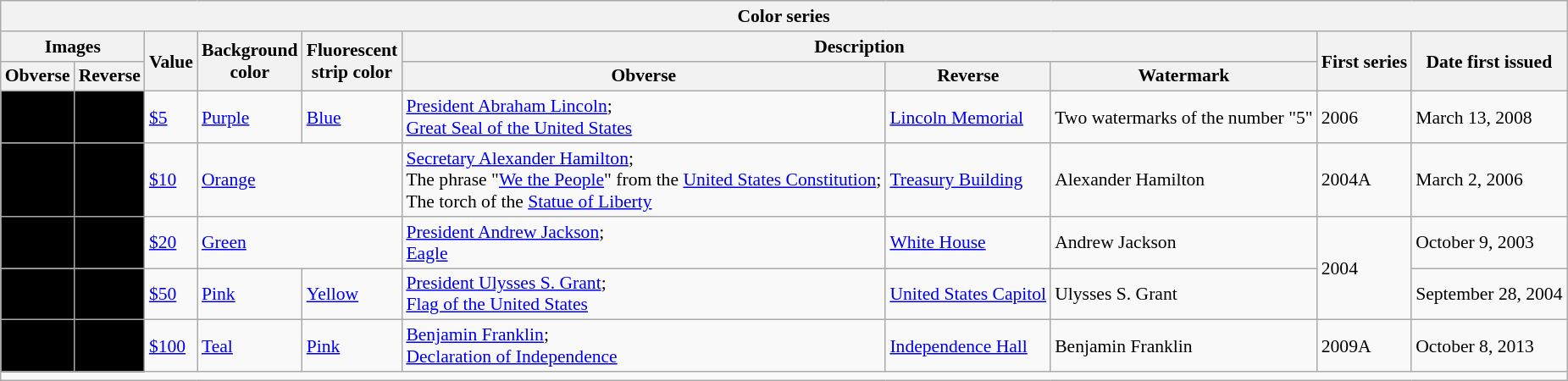<table class="wikitable" style="font-size:90%">
<tr>
<th colspan="10">Color series</th>
</tr>
<tr>
<th colspan="2">Images</th>
<th rowspan="2">Value</th>
<th rowspan="2">Back­ground<br>color</th>
<th rowspan="2">Fluores­cent<br>strip color</th>
<th colspan="3">Description</th>
<th rowspan="2">First series</th>
<th rowspan="2">Date first issued</th>
</tr>
<tr>
<th>Obverse</th>
<th>Reverse</th>
<th>Obverse</th>
<th>Reverse</th>
<th>Water­mark</th>
</tr>
<tr>
<td style="text-align:center; background:#000"></td>
<td style="text-align:center; background:#000"></td>
<td><a href='#'>$5</a></td>
<td><a href='#'>Purple</a></td>
<td><a href='#'>Blue</a></td>
<td><a href='#'>President Abraham Lincoln</a>;<br><a href='#'>Great Seal of the United States</a></td>
<td><a href='#'>Lincoln Memorial</a></td>
<td>Two water­marks of the number "5"</td>
<td>2006</td>
<td>March 13, 2008</td>
</tr>
<tr>
<td style="text-align:center; background:#000"></td>
<td style="text-align:center; background:#000"></td>
<td><a href='#'>$10</a></td>
<td colspan="2"><a href='#'>Orange</a></td>
<td><a href='#'>Secretary Alexander Hamilton</a>;<br>The phrase "<a href='#'>We the People</a>" from the <a href='#'>United States Constitution</a>;<br>The torch of the <a href='#'>Statue of Liberty</a></td>
<td><a href='#'>Treasury Building</a></td>
<td>Alexander Hamilton</td>
<td>2004A</td>
<td>March 2, 2006</td>
</tr>
<tr>
<td style="text-align:center; background:#000"></td>
<td style="text-align:center; background:#000"></td>
<td><a href='#'>$20</a></td>
<td colspan="2"><a href='#'>Green</a></td>
<td><a href='#'>President Andrew Jackson</a>;<br><a href='#'>Eagle</a></td>
<td><a href='#'>White House</a></td>
<td>Andrew Jackson</td>
<td rowspan="2">2004</td>
<td>October 9, 2003</td>
</tr>
<tr>
<td style="text-align:center; background:#000"></td>
<td style="text-align:center; background:#000"></td>
<td><a href='#'>$50</a></td>
<td><a href='#'>Pink</a></td>
<td><a href='#'>Yellow</a></td>
<td><a href='#'>President Ulysses S. Grant</a>;<br><a href='#'>Flag of the United States</a></td>
<td><a href='#'>United States Capitol</a></td>
<td>Ulysses S. Grant</td>
<td>September 28, 2004</td>
</tr>
<tr>
<td style="text-align:center; background:#000"></td>
<td style="text-align:center; background:#000"></td>
<td><a href='#'>$100</a></td>
<td><a href='#'>Teal</a></td>
<td><a href='#'>Pink</a></td>
<td><a href='#'>Benjamin Franklin</a>;<br><a href='#'>Declaration of Independence</a></td>
<td><a href='#'>Independence Hall</a></td>
<td>Benjamin Franklin</td>
<td>2009A</td>
<td>October 8, 2013</td>
</tr>
<tr>
<td colspan="10"></td>
</tr>
</table>
